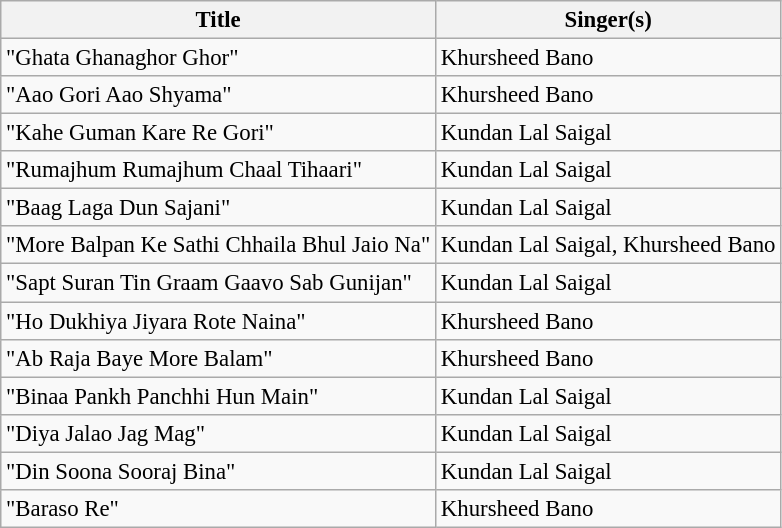<table class="wikitable" style="font-size:95%;">
<tr>
<th>Title</th>
<th>Singer(s)</th>
</tr>
<tr>
<td>"Ghata Ghanaghor Ghor"</td>
<td>Khursheed Bano</td>
</tr>
<tr>
<td>"Aao Gori Aao Shyama"</td>
<td>Khursheed Bano</td>
</tr>
<tr>
<td>"Kahe Guman Kare Re Gori"</td>
<td>Kundan Lal Saigal</td>
</tr>
<tr>
<td>"Rumajhum Rumajhum Chaal Tihaari"</td>
<td>Kundan Lal Saigal</td>
</tr>
<tr>
<td>"Baag Laga Dun Sajani"</td>
<td>Kundan Lal Saigal</td>
</tr>
<tr>
<td>"More Balpan Ke Sathi Chhaila Bhul Jaio Na"</td>
<td>Kundan Lal Saigal, Khursheed Bano</td>
</tr>
<tr>
<td>"Sapt Suran Tin Graam Gaavo Sab Gunijan"</td>
<td>Kundan Lal Saigal</td>
</tr>
<tr>
<td>"Ho Dukhiya Jiyara Rote Naina"</td>
<td>Khursheed Bano</td>
</tr>
<tr>
<td>"Ab Raja Baye More Balam"</td>
<td>Khursheed Bano</td>
</tr>
<tr>
<td>"Binaa Pankh Panchhi Hun Main"</td>
<td>Kundan Lal Saigal</td>
</tr>
<tr>
<td>"Diya Jalao Jag Mag"</td>
<td>Kundan Lal Saigal</td>
</tr>
<tr>
<td>"Din Soona Sooraj Bina"</td>
<td>Kundan Lal Saigal</td>
</tr>
<tr>
<td>"Baraso Re"</td>
<td>Khursheed Bano</td>
</tr>
</table>
